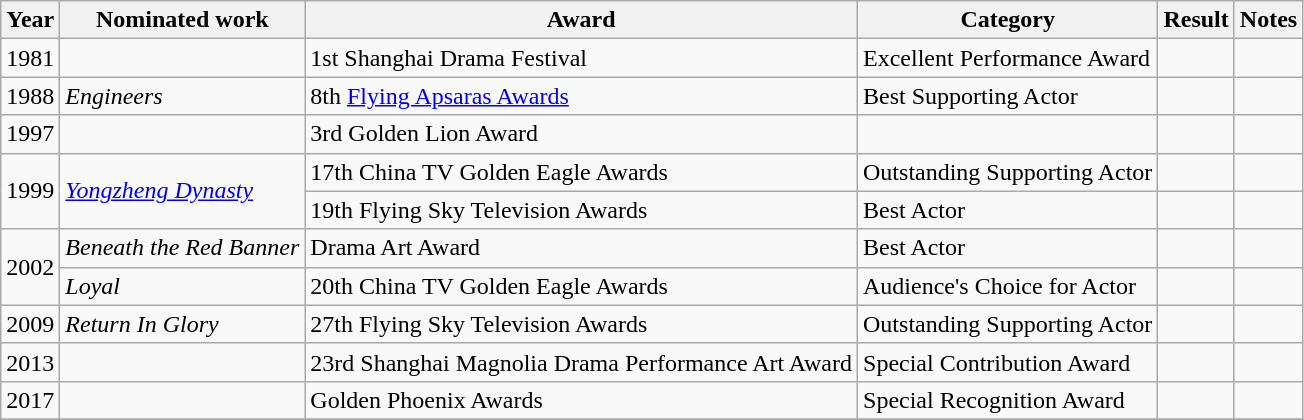<table class="wikitable">
<tr>
<th>Year</th>
<th>Nominated work</th>
<th>Award</th>
<th>Category</th>
<th>Result</th>
<th>Notes</th>
</tr>
<tr>
<td>1981</td>
<td></td>
<td>1st Shanghai Drama Festival</td>
<td>Excellent Performance Award</td>
<td></td>
<td></td>
</tr>
<tr>
<td>1988</td>
<td><em>Engineers</em></td>
<td>8th <a href='#'>Flying Apsaras Awards</a></td>
<td>Best Supporting Actor</td>
<td></td>
<td></td>
</tr>
<tr>
<td>1997</td>
<td></td>
<td>3rd Golden Lion Award</td>
<td></td>
<td></td>
<td></td>
</tr>
<tr>
<td rowspan=2>1999</td>
<td rowspan=2><em><a href='#'>Yongzheng Dynasty</a></em></td>
<td>17th China TV Golden Eagle Awards</td>
<td>Outstanding Supporting Actor</td>
<td></td>
<td></td>
</tr>
<tr>
<td>19th Flying Sky Television Awards</td>
<td>Best Actor</td>
<td></td>
<td></td>
</tr>
<tr>
<td rowspan=2>2002</td>
<td><em>Beneath the Red Banner</em></td>
<td>Drama Art Award</td>
<td>Best Actor</td>
<td></td>
<td></td>
</tr>
<tr>
<td><em>Loyal</em></td>
<td>20th China TV Golden Eagle Awards</td>
<td>Audience's Choice for Actor</td>
<td></td>
<td></td>
</tr>
<tr>
<td>2009</td>
<td><em>Return In Glory</em></td>
<td>27th Flying Sky Television Awards</td>
<td>Outstanding Supporting Actor</td>
<td></td>
<td></td>
</tr>
<tr>
<td>2013</td>
<td></td>
<td>23rd Shanghai Magnolia Drama Performance Art Award</td>
<td>Special Contribution Award</td>
<td></td>
<td></td>
</tr>
<tr>
<td>2017</td>
<td></td>
<td>Golden Phoenix Awards</td>
<td>Special Recognition Award</td>
<td></td>
<td></td>
</tr>
<tr>
</tr>
</table>
